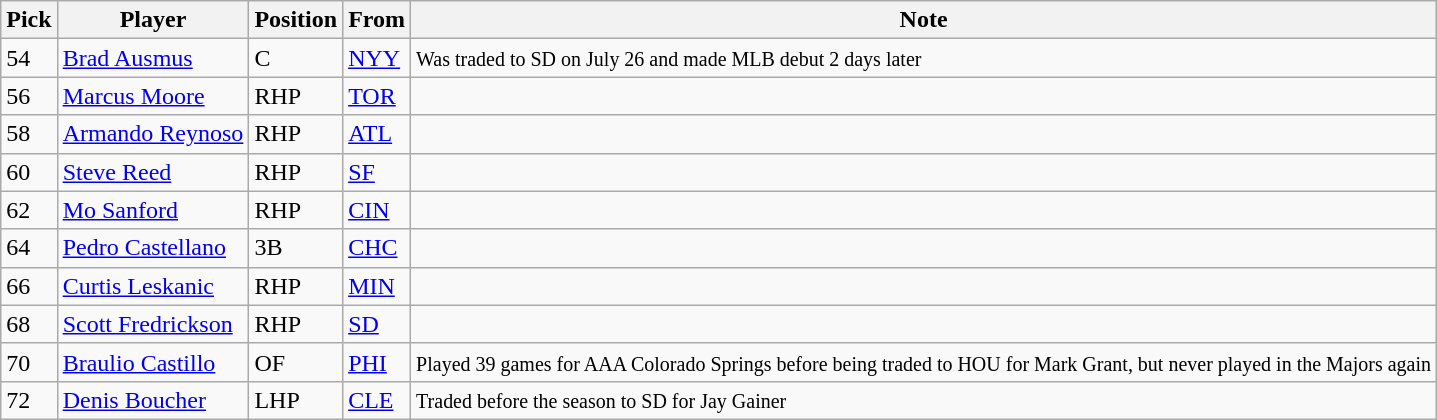<table class="wikitable">
<tr>
<th>Pick</th>
<th>Player</th>
<th>Position</th>
<th>From</th>
<th>Note</th>
</tr>
<tr>
<td>54</td>
<td><a href='#'>Brad Ausmus</a></td>
<td>C</td>
<td><a href='#'>NYY</a></td>
<td><small>Was traded to SD on July 26 and made MLB debut 2 days later</small></td>
</tr>
<tr>
<td>56</td>
<td><a href='#'>Marcus Moore</a></td>
<td>RHP</td>
<td><a href='#'>TOR</a></td>
<td></td>
</tr>
<tr>
<td>58</td>
<td><a href='#'>Armando Reynoso</a></td>
<td>RHP</td>
<td><a href='#'>ATL</a></td>
<td></td>
</tr>
<tr>
<td>60</td>
<td><a href='#'>Steve Reed</a></td>
<td>RHP</td>
<td><a href='#'>SF</a></td>
<td></td>
</tr>
<tr>
<td>62</td>
<td><a href='#'>Mo Sanford</a></td>
<td>RHP</td>
<td><a href='#'>CIN</a></td>
<td></td>
</tr>
<tr>
<td>64</td>
<td><a href='#'>Pedro Castellano</a></td>
<td>3B</td>
<td><a href='#'>CHC</a></td>
<td></td>
</tr>
<tr>
<td>66</td>
<td><a href='#'>Curtis Leskanic</a></td>
<td>RHP</td>
<td><a href='#'>MIN</a></td>
<td></td>
</tr>
<tr>
<td>68</td>
<td><a href='#'>Scott Fredrickson</a></td>
<td>RHP</td>
<td><a href='#'>SD</a></td>
<td></td>
</tr>
<tr>
<td>70</td>
<td><a href='#'>Braulio Castillo</a></td>
<td>OF</td>
<td><a href='#'>PHI</a></td>
<td><small>Played 39 games for AAA Colorado Springs before being traded to HOU for Mark Grant, but never played in the Majors again</small></td>
</tr>
<tr>
<td>72</td>
<td><a href='#'>Denis Boucher</a></td>
<td>LHP</td>
<td><a href='#'>CLE</a></td>
<td><small>Traded before the season to SD for Jay Gainer</small></td>
</tr>
</table>
